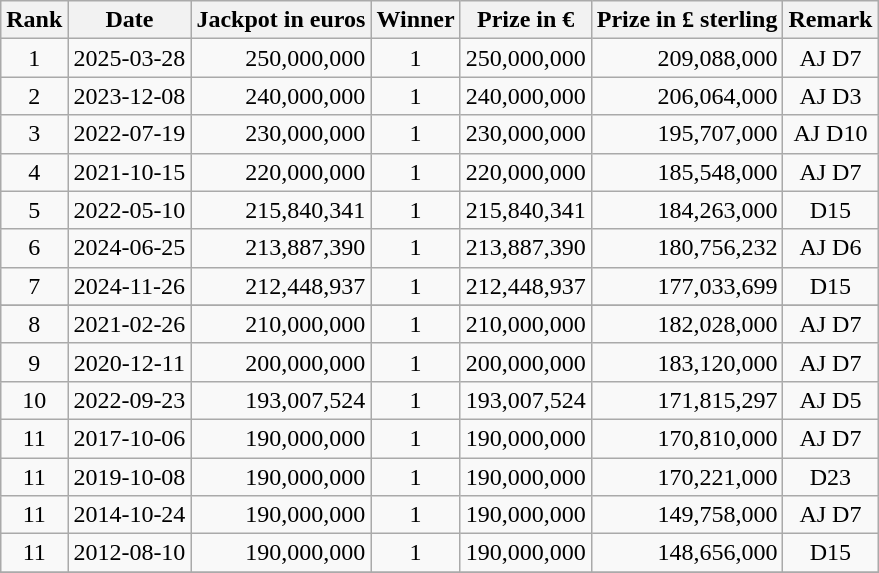<table class="wikitable sortable">
<tr>
<th>Rank</th>
<th>Date</th>
<th>Jackpot in euros</th>
<th>Winner</th>
<th>Prize in €</th>
<th>Prize in £ sterling</th>
<th>Remark</th>
</tr>
<tr>
<td align="center">1</td>
<td align="center">2025-03-28</td>
<td align="right">250,000,000</td>
<td align="center">1</td>
<td align="right">250,000,000</td>
<td align="right">209,088,000</td>
<td align="center">AJ D7</td>
</tr>
<tr>
<td align="center">2</td>
<td align="center">2023-12-08</td>
<td align="right">240,000,000</td>
<td align="center">1</td>
<td align="right">240,000,000</td>
<td align="right">206,064,000</td>
<td align="center">AJ D3</td>
</tr>
<tr>
<td align="center">3</td>
<td align="center">2022-07-19</td>
<td align="right">230,000,000</td>
<td align="center">1</td>
<td align="right">230,000,000</td>
<td align="right">195,707,000</td>
<td align="center">AJ D10</td>
</tr>
<tr>
<td align="center">4</td>
<td align="center">2021-10-15</td>
<td align="right">220,000,000</td>
<td align="center">1</td>
<td align="right">220,000,000</td>
<td align="right">185,548,000</td>
<td align="center">AJ D7</td>
</tr>
<tr>
<td align="center">5</td>
<td align="center">2022-05-10</td>
<td align="right">215,840,341</td>
<td align="center">1</td>
<td align="right">215,840,341</td>
<td align="right">184,263,000</td>
<td align="center">D15</td>
</tr>
<tr>
<td align="center">6</td>
<td align="center">2024-06-25</td>
<td align="right">213,887,390</td>
<td align="center">1</td>
<td align="right">213,887,390</td>
<td align="right">180,756,232</td>
<td align="center">AJ D6</td>
</tr>
<tr>
<td align="center">7</td>
<td align="center">2024-11-26</td>
<td align="right">212,448,937</td>
<td align="center">1</td>
<td align="right">212,448,937</td>
<td align="right">177,033,699</td>
<td align="center">D15</td>
</tr>
<tr>
</tr>
<tr>
<td align="center">8</td>
<td align="center">2021-02-26</td>
<td align="right">210,000,000</td>
<td align="center">1</td>
<td align="right">210,000,000</td>
<td align="right">182,028,000</td>
<td align="center">AJ D7</td>
</tr>
<tr>
<td align="center">9</td>
<td align="center">2020-12-11</td>
<td align="right">200,000,000</td>
<td align="center">1</td>
<td align="right">200,000,000</td>
<td align="right">183,120,000</td>
<td align="center">AJ D7</td>
</tr>
<tr>
<td align="center">10</td>
<td align="center">2022-09-23</td>
<td align="right">193,007,524</td>
<td align="center">1</td>
<td align="right">193,007,524</td>
<td align="right">171,815,297</td>
<td align="center">AJ D5</td>
</tr>
<tr>
<td align="center">11</td>
<td align="center">2017-10-06</td>
<td align="right">190,000,000</td>
<td align="center">1</td>
<td align="right">190,000,000</td>
<td align="right">170,810,000</td>
<td align="center">AJ D7</td>
</tr>
<tr>
<td align="center">11</td>
<td align="center">2019-10-08</td>
<td align="right">190,000,000</td>
<td align="center">1</td>
<td align="right">190,000,000</td>
<td align="right">170,221,000</td>
<td align="center">D23</td>
</tr>
<tr>
<td align="center">11</td>
<td align="center">2014-10-24</td>
<td align="right">190,000,000</td>
<td align="center">1</td>
<td align="right">190,000,000</td>
<td align="right">149,758,000</td>
<td align="center">AJ D7</td>
</tr>
<tr>
<td align="center">11</td>
<td align="center">2012-08-10</td>
<td align="right">190,000,000</td>
<td align="center">1</td>
<td align="right">190,000,000</td>
<td align="right">148,656,000</td>
<td align="center">D15</td>
</tr>
<tr>
</tr>
</table>
